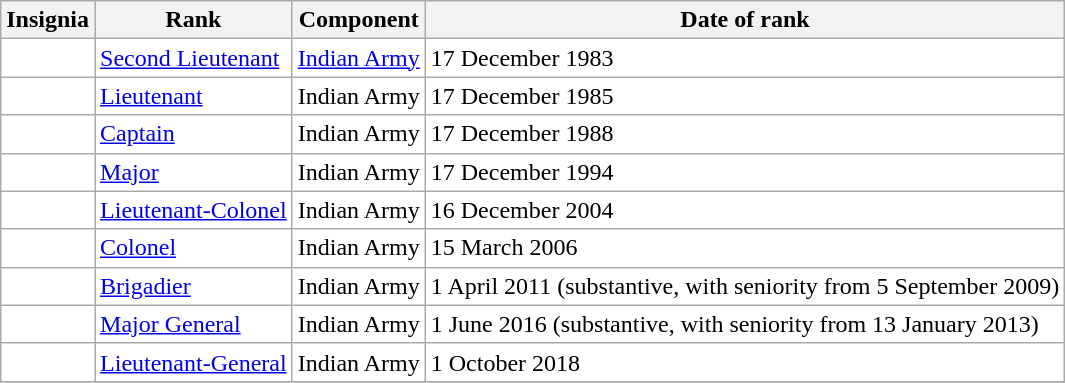<table class="wikitable" style="background:white">
<tr>
<th>Insignia</th>
<th>Rank</th>
<th>Component</th>
<th>Date of rank</th>
</tr>
<tr>
<td align="center"></td>
<td><a href='#'>Second Lieutenant</a></td>
<td><a href='#'>Indian Army</a></td>
<td>17 December 1983</td>
</tr>
<tr>
<td align="center"></td>
<td><a href='#'>Lieutenant</a></td>
<td>Indian Army</td>
<td>17 December 1985</td>
</tr>
<tr>
<td align="center"></td>
<td><a href='#'>Captain</a></td>
<td>Indian Army</td>
<td>17 December 1988</td>
</tr>
<tr>
<td align="center"></td>
<td><a href='#'>Major</a></td>
<td>Indian Army</td>
<td>17 December 1994</td>
</tr>
<tr>
<td align="center"></td>
<td><a href='#'>Lieutenant-Colonel</a></td>
<td>Indian Army</td>
<td>16 December 2004</td>
</tr>
<tr>
<td align="center"></td>
<td><a href='#'>Colonel</a></td>
<td>Indian Army</td>
<td>15 March 2006</td>
</tr>
<tr>
<td align="center"></td>
<td><a href='#'>Brigadier</a></td>
<td>Indian Army</td>
<td>1 April 2011 (substantive, with seniority from 5 September 2009)</td>
</tr>
<tr>
<td align="center"></td>
<td><a href='#'>Major General</a></td>
<td>Indian Army</td>
<td>1 June 2016 (substantive, with seniority from 13 January 2013)</td>
</tr>
<tr>
<td align="center"></td>
<td><a href='#'>Lieutenant-General</a></td>
<td>Indian Army</td>
<td>1 October 2018</td>
</tr>
<tr>
</tr>
</table>
